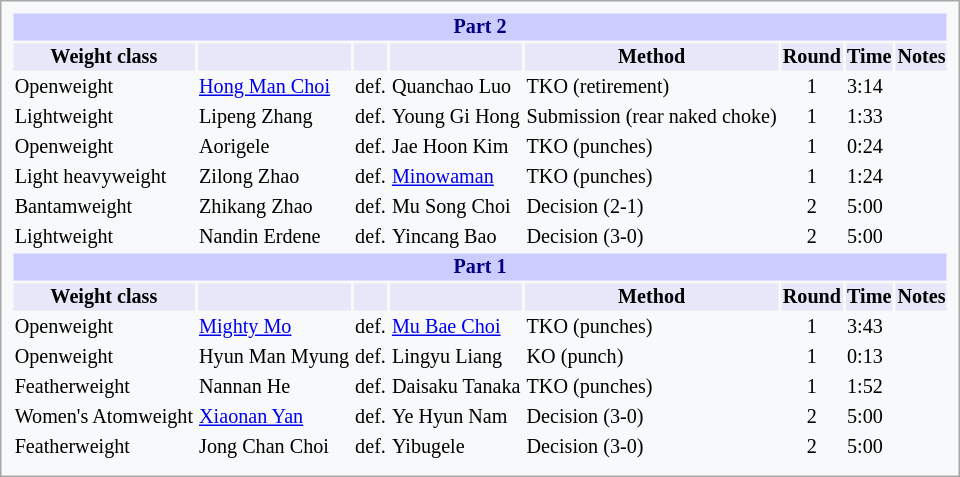<table style="font-size: 84%; border: 1px solid darkgray; padding: 0.43em; background-color: #F8F9FA;">
<tr>
<th colspan="8" style="background-color: #ccf; color: #000080; text-align: center;">Part 2</th>
</tr>
<tr>
<th colspan="1" style="background-color: #E6E8FA; color: #000000; text-align: center;">Weight class</th>
<th colspan="1" style="background-color: #E6E8FA; color: #000000; text-align: center;"></th>
<th colspan="1" style="background-color: #E6E8FA; color: #000000; text-align: center;"></th>
<th colspan="1" style="background-color: #E6E8FA; color: #000000; text-align: center;"></th>
<th colspan="1" style="background-color: #E6E8FA; color: #000000; text-align: center;">Method</th>
<th colspan="1" style="background-color: #E6E8FA; color: #000000; text-align: center;">Round</th>
<th colspan="1" style="background-color: #E6E8FA; color: #000000; text-align: center;">Time</th>
<th colspan="1" style="background-color: #E6E8FA; color: #000000; text-align: center;">Notes</th>
</tr>
<tr>
<td>Openweight</td>
<td> <a href='#'>Hong Man Choi</a></td>
<td>def.</td>
<td> Quanchao Luo</td>
<td>TKO (retirement)</td>
<td align="center">1</td>
<td>3:14</td>
<td></td>
</tr>
<tr>
<td>Lightweight</td>
<td> Lipeng Zhang</td>
<td>def.</td>
<td> Young Gi Hong</td>
<td>Submission (rear naked choke)</td>
<td align="center">1</td>
<td>1:33</td>
<td></td>
</tr>
<tr>
<td>Openweight</td>
<td> Aorigele</td>
<td>def.</td>
<td> Jae Hoon Kim</td>
<td>TKO (punches)</td>
<td align="center">1</td>
<td>0:24</td>
<td></td>
</tr>
<tr>
<td>Light heavyweight</td>
<td> Zilong Zhao</td>
<td>def.</td>
<td> <a href='#'>Minowaman</a></td>
<td>TKO (punches)</td>
<td align="center">1</td>
<td>1:24</td>
<td></td>
</tr>
<tr>
<td>Bantamweight</td>
<td> Zhikang Zhao</td>
<td>def.</td>
<td> Mu Song Choi</td>
<td>Decision (2-1)</td>
<td align="center">2</td>
<td>5:00</td>
<td></td>
</tr>
<tr>
<td>Lightweight</td>
<td> Nandin Erdene</td>
<td>def.</td>
<td> Yincang Bao</td>
<td>Decision (3-0)</td>
<td align="center">2</td>
<td>5:00</td>
<td></td>
</tr>
<tr>
<th colspan="8" style="background-color: #ccf; color: #000080; text-align: center;">Part 1</th>
</tr>
<tr>
<th colspan="1" style="background-color: #E6E8FA; color: #000000; text-align: center;">Weight class</th>
<th colspan="1" style="background-color: #E6E8FA; color: #000000; text-align: center;"></th>
<th colspan="1" style="background-color: #E6E8FA; color: #000000; text-align: center;"></th>
<th colspan="1" style="background-color: #E6E8FA; color: #000000; text-align: center;"></th>
<th colspan="1" style="background-color: #E6E8FA; color: #000000; text-align: center;">Method</th>
<th colspan="1" style="background-color: #E6E8FA; color: #000000; text-align: center;">Round</th>
<th colspan="1" style="background-color: #E6E8FA; color: #000000; text-align: center;">Time</th>
<th colspan="1" style="background-color: #E6E8FA; color: #000000; text-align: center;">Notes</th>
</tr>
<tr>
<td>Openweight</td>
<td> <a href='#'>Mighty Mo</a></td>
<td>def.</td>
<td> <a href='#'>Mu Bae Choi</a></td>
<td>TKO (punches)</td>
<td align="center">1</td>
<td>3:43</td>
<td></td>
</tr>
<tr>
<td>Openweight</td>
<td> Hyun Man Myung</td>
<td>def.</td>
<td> Lingyu Liang</td>
<td>KO (punch)</td>
<td align="center">1</td>
<td>0:13</td>
<td></td>
</tr>
<tr>
<td>Featherweight</td>
<td> Nannan He</td>
<td>def.</td>
<td> Daisaku Tanaka</td>
<td>TKO (punches)</td>
<td align="center">1</td>
<td>1:52</td>
<td></td>
</tr>
<tr>
<td>Women's Atomweight</td>
<td> <a href='#'>Xiaonan Yan</a></td>
<td>def.</td>
<td> Ye Hyun Nam</td>
<td>Decision (3-0)</td>
<td align="center">2</td>
<td>5:00</td>
<td></td>
</tr>
<tr>
<td>Featherweight</td>
<td> Jong Chan Choi</td>
<td>def.</td>
<td> Yibugele</td>
<td>Decision (3-0)</td>
<td align="center">2</td>
<td>5:00</td>
<td></td>
</tr>
<tr>
</tr>
</table>
